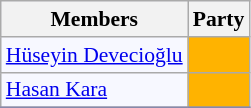<table class=wikitable style="border:1px solid #8888aa; background-color:#f7f8ff; padding:0px; font-size:90%;">
<tr>
<th>Members</th>
<th colspan="2">Party</th>
</tr>
<tr>
<td><a href='#'>Hüseyin Devecioğlu</a></td>
<td style="background: #ffb300"></td>
</tr>
<tr>
<td><a href='#'>Hasan Kara</a></td>
<td style="background: #ffb300"></td>
</tr>
<tr>
</tr>
</table>
